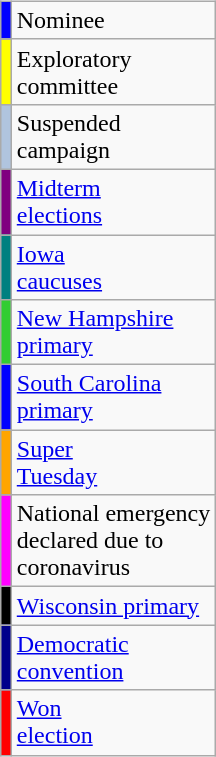<table style=margin:auto>
<tr valign=top>
<td></td>
<td><br><table class=wikitable>
<tr>
<td style=background:#00f></td>
<td>Nominee</td>
</tr>
<tr>
<td style=background:#ff0></td>
<td>Exploratory<br>committee</td>
</tr>
<tr>
<td style=background:#B0C4DE></td>
<td>Suspended<br>campaign</td>
</tr>
<tr>
<td style=background:purple></td>
<td><a href='#'>Midterm<br>elections</a></td>
</tr>
<tr>
<td style=background:teal></td>
<td><a href='#'>Iowa<br>caucuses</a></td>
</tr>
<tr>
<td style=background:limeGreen></td>
<td><a href='#'>New Hampshire<br>primary</a></td>
</tr>
<tr>
<td style=background:blue></td>
<td><a href='#'>South Carolina<br>primary</a></td>
</tr>
<tr>
<td style=background:orange></td>
<td><a href='#'>Super<br>Tuesday</a></td>
</tr>
<tr>
<td style=background:magenta></td>
<td>National emergency <br>declared due to<br>coronavirus</td>
</tr>
<tr>
<td style=background:black></td>
<td><a href='#'>Wisconsin primary</a></td>
</tr>
<tr>
<td style=background:darkBlue></td>
<td><a href='#'>Democratic<br>convention</a></td>
</tr>
<tr>
<td style=background:red></td>
<td><a href='#'>Won<br>election</a></td>
</tr>
</table>
</td>
</tr>
</table>
